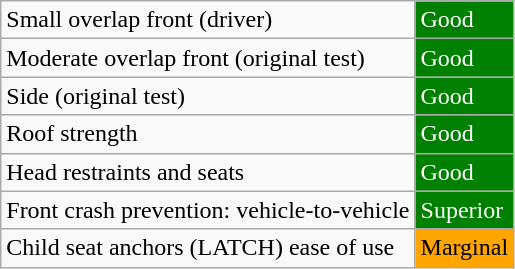<table class="wikitable">
<tr>
<td>Small overlap front (driver)</td>
<td style="color:white;background: green">Good</td>
</tr>
<tr>
<td>Moderate overlap front (original test)</td>
<td style="color:white;background: green">Good</td>
</tr>
<tr>
<td>Side (original test)</td>
<td style="color:white;background: green">Good</td>
</tr>
<tr>
<td>Roof strength</td>
<td style="color:white;background: green">Good</td>
</tr>
<tr>
<td>Head restraints and seats</td>
<td style="color:white;background: green">Good</td>
</tr>
<tr>
<td>Front crash prevention: vehicle-to-vehicle</td>
<td style="color:white;background: green">Superior</td>
</tr>
<tr>
<td>Child seat anchors (LATCH) ease of use</td>
<td style="color:black;background: orange">Marginal</td>
</tr>
</table>
